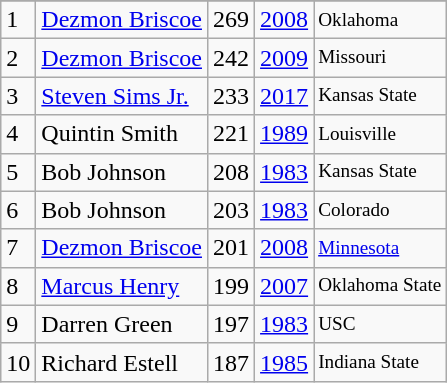<table class="wikitable">
<tr>
</tr>
<tr>
<td>1</td>
<td><a href='#'>Dezmon Briscoe</a></td>
<td>269</td>
<td><a href='#'>2008</a></td>
<td style="font-size:80%;">Oklahoma</td>
</tr>
<tr>
<td>2</td>
<td><a href='#'>Dezmon Briscoe</a></td>
<td>242</td>
<td><a href='#'>2009</a></td>
<td style="font-size:80%;">Missouri</td>
</tr>
<tr>
<td>3</td>
<td><a href='#'>Steven Sims Jr.</a></td>
<td>233</td>
<td><a href='#'>2017</a></td>
<td style="font-size:80%;">Kansas State</td>
</tr>
<tr>
<td>4</td>
<td>Quintin Smith</td>
<td>221</td>
<td><a href='#'>1989</a></td>
<td style="font-size:80%;">Louisville</td>
</tr>
<tr>
<td>5</td>
<td>Bob Johnson</td>
<td>208</td>
<td><a href='#'>1983</a></td>
<td style="font-size:80%;">Kansas State</td>
</tr>
<tr>
<td>6</td>
<td>Bob Johnson</td>
<td>203</td>
<td><a href='#'>1983</a></td>
<td style="font-size:80%;">Colorado</td>
</tr>
<tr>
<td>7</td>
<td><a href='#'>Dezmon Briscoe</a></td>
<td>201</td>
<td><a href='#'>2008</a></td>
<td style="font-size:80%;"><a href='#'>Minnesota</a></td>
</tr>
<tr>
<td>8</td>
<td><a href='#'>Marcus Henry</a></td>
<td>199</td>
<td><a href='#'>2007</a></td>
<td style="font-size:80%;">Oklahoma State</td>
</tr>
<tr>
<td>9</td>
<td>Darren Green</td>
<td>197</td>
<td><a href='#'>1983</a></td>
<td style="font-size:80%;">USC</td>
</tr>
<tr>
<td>10</td>
<td>Richard Estell</td>
<td>187</td>
<td><a href='#'>1985</a></td>
<td style="font-size:80%;">Indiana State</td>
</tr>
</table>
